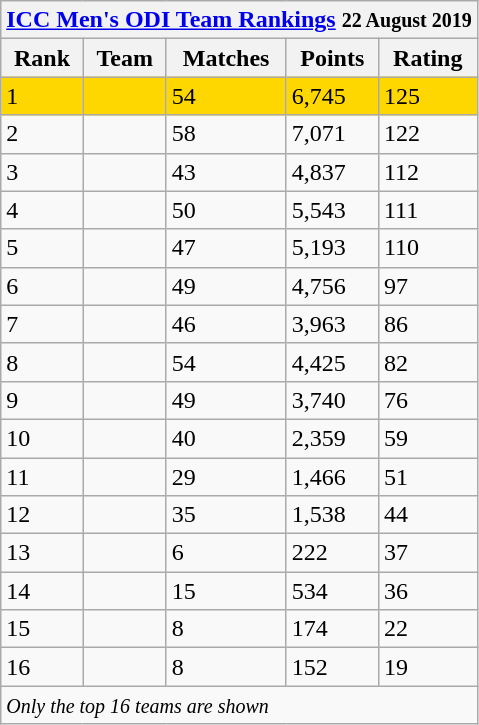<table class="wikitable" style="white-space:nowrap">
<tr>
<th colspan="5"><a href='#'>ICC Men's ODI Team Rankings</a> <small>22 August 2019</small></th>
</tr>
<tr>
<th>Rank</th>
<th>Team</th>
<th>Matches</th>
<th>Points</th>
<th>Rating</th>
</tr>
<tr style="background:gold">
<td>1</td>
<td style="text-align:left;"></td>
<td>54</td>
<td>6,745</td>
<td>125</td>
</tr>
<tr>
<td>2</td>
<td style="text-align:left;"></td>
<td>58</td>
<td>7,071</td>
<td>122</td>
</tr>
<tr>
<td>3</td>
<td style="text-align:left;"></td>
<td>43</td>
<td>4,837</td>
<td>112</td>
</tr>
<tr>
<td>4</td>
<td style="text-align:left;"></td>
<td>50</td>
<td>5,543</td>
<td>111</td>
</tr>
<tr>
<td>5</td>
<td style="text-align:left;"></td>
<td>47</td>
<td>5,193</td>
<td>110</td>
</tr>
<tr>
<td>6</td>
<td style="text-align:left;"></td>
<td>49</td>
<td>4,756</td>
<td>97</td>
</tr>
<tr>
<td>7</td>
<td style="text-align:left;"></td>
<td>46</td>
<td>3,963</td>
<td>86</td>
</tr>
<tr>
<td>8</td>
<td style="text-align:left;"></td>
<td>54</td>
<td>4,425</td>
<td>82</td>
</tr>
<tr>
<td>9</td>
<td style="text-align:left;"></td>
<td>49</td>
<td>3,740</td>
<td>76</td>
</tr>
<tr>
<td>10</td>
<td style="text-align:left;"></td>
<td>40</td>
<td>2,359</td>
<td>59</td>
</tr>
<tr>
<td>11</td>
<td style="text-align:left;"></td>
<td>29</td>
<td>1,466</td>
<td>51</td>
</tr>
<tr>
<td>12</td>
<td style="text-align:left;"></td>
<td>35</td>
<td>1,538</td>
<td>44</td>
</tr>
<tr>
<td>13</td>
<td style="text-align:left;"></td>
<td>6</td>
<td>222</td>
<td>37</td>
</tr>
<tr>
<td>14</td>
<td style="text-align:left;"></td>
<td>15</td>
<td>534</td>
<td>36</td>
</tr>
<tr>
<td>15</td>
<td style="text-align:left;"></td>
<td>8</td>
<td>174</td>
<td>22</td>
</tr>
<tr>
<td>16</td>
<td style="text-align:left;"></td>
<td>8</td>
<td>152</td>
<td>19</td>
</tr>
<tr>
<td colspan="5"><small><em>Only the top 16 teams are shown</em></small></td>
</tr>
</table>
